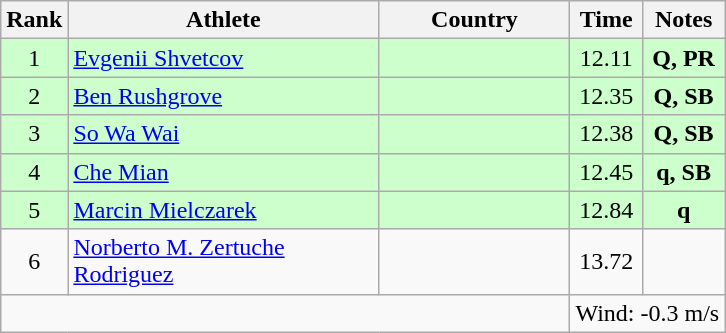<table class="wikitable sortable" style="text-align:center">
<tr>
<th>Rank</th>
<th style="width:200px">Athlete</th>
<th style="width:120px">Country</th>
<th>Time</th>
<th>Notes</th>
</tr>
<tr style="background:#cfc;">
<td>1</td>
<td style="text-align:left;"><a href='#'>Evgenii Shvetcov</a></td>
<td style="text-align:left;"></td>
<td>12.11</td>
<td><strong>Q, PR</strong></td>
</tr>
<tr style="background:#cfc;">
<td>2</td>
<td style="text-align:left;"><a href='#'>Ben Rushgrove</a></td>
<td style="text-align:left;"></td>
<td>12.35</td>
<td><strong>Q, SB</strong></td>
</tr>
<tr style="background:#cfc;">
<td>3</td>
<td style="text-align:left;"><a href='#'>So Wa Wai</a></td>
<td style="text-align:left;"></td>
<td>12.38</td>
<td><strong>Q, SB</strong></td>
</tr>
<tr style="background:#cfc;">
<td>4</td>
<td style="text-align:left;"><a href='#'>Che Mian</a></td>
<td style="text-align:left;"></td>
<td>12.45</td>
<td><strong>q, SB</strong></td>
</tr>
<tr style="background:#cfc;">
<td>5</td>
<td style="text-align:left;"><a href='#'>Marcin Mielczarek</a></td>
<td style="text-align:left;"></td>
<td>12.84</td>
<td><strong>q</strong></td>
</tr>
<tr>
<td>6</td>
<td style="text-align:left;"><a href='#'>Norberto M. Zertuche Rodriguez</a></td>
<td style="text-align:left;"></td>
<td>13.72</td>
<td></td>
</tr>
<tr class="sortbottom">
<td colspan="3"></td>
<td colspan="2">Wind: -0.3 m/s</td>
</tr>
</table>
